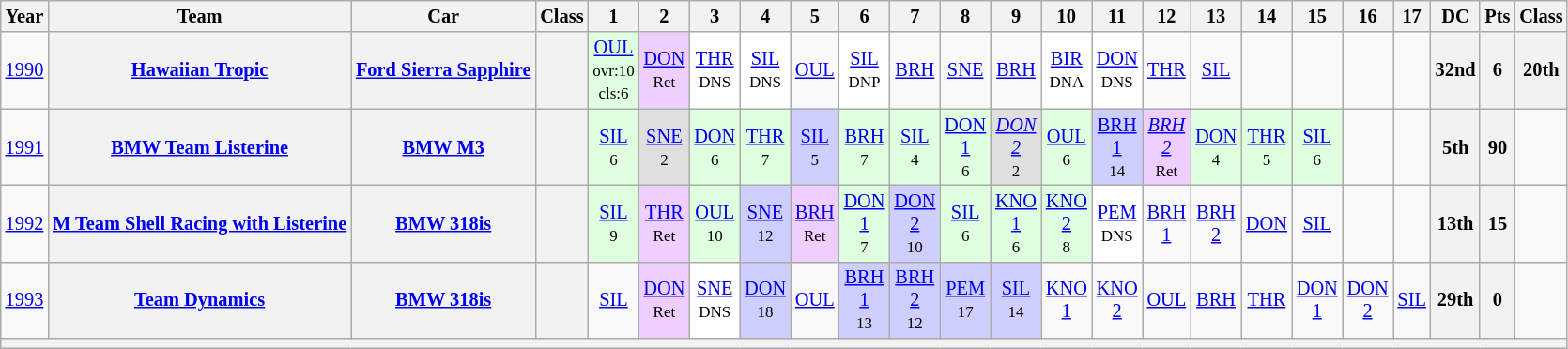<table class="wikitable" style="text-align:center; font-size:85%">
<tr>
<th>Year</th>
<th>Team</th>
<th>Car</th>
<th>Class</th>
<th>1</th>
<th>2</th>
<th>3</th>
<th>4</th>
<th>5</th>
<th>6</th>
<th>7</th>
<th>8</th>
<th>9</th>
<th>10</th>
<th>11</th>
<th>12</th>
<th>13</th>
<th>14</th>
<th>15</th>
<th>16</th>
<th>17</th>
<th>DC</th>
<th>Pts</th>
<th>Class</th>
</tr>
<tr>
<td><a href='#'>1990</a></td>
<th><a href='#'>Hawaiian Tropic</a></th>
<th><a href='#'>Ford Sierra Sapphire</a></th>
<th><span></span></th>
<td style="background:#DFFFDF;"><a href='#'>OUL</a><br><small>ovr:10<br>cls:6</small></td>
<td style="background:#EFCFFF;"><a href='#'>DON</a><br><small>Ret</small></td>
<td style="background:#FFFFFF;"><a href='#'>THR</a><br><small>DNS</small></td>
<td style="background:#FFFFFF;"><a href='#'>SIL</a><br><small>DNS</small></td>
<td><a href='#'>OUL</a></td>
<td style="background:#FFFFFF;"><a href='#'>SIL</a><br><small>DNP</small></td>
<td><a href='#'>BRH</a></td>
<td><a href='#'>SNE</a></td>
<td><a href='#'>BRH</a></td>
<td style="background:#FFFFFF;"><a href='#'>BIR</a><br><small>DNA</small></td>
<td style="background:#FFFFFF;"><a href='#'>DON</a><br><small>DNS</small></td>
<td><a href='#'>THR</a></td>
<td><a href='#'>SIL</a></td>
<td></td>
<td></td>
<td></td>
<td></td>
<th>32nd</th>
<th>6</th>
<th>20th</th>
</tr>
<tr>
<td><a href='#'>1991</a></td>
<th><a href='#'>BMW Team Listerine</a></th>
<th><a href='#'>BMW M3</a></th>
<th></th>
<td style="background:#DFFFDF;"><a href='#'>SIL</a><br><small>6</small></td>
<td style="background:#DFDFDF;"><a href='#'>SNE</a><br><small>2</small></td>
<td style="background:#DFFFDF;"><a href='#'>DON</a><br><small>6</small></td>
<td style="background:#DFFFDF;"><a href='#'>THR</a><br><small>7</small></td>
<td style="background:#CFCFFF;"><a href='#'>SIL</a><br><small>5</small></td>
<td style="background:#DFFFDF;"><a href='#'>BRH</a><br><small>7</small></td>
<td style="background:#DFFFDF;"><a href='#'>SIL</a><br><small>4</small></td>
<td style="background:#DFFFDF;"><a href='#'>DON<br>1</a><br><small>6</small></td>
<td style="background:#DFDFDF;"><em><a href='#'>DON<br>2</a></em><br><small>2</small></td>
<td style="background:#DFFFDF;"><a href='#'>OUL</a><br><small>6</small></td>
<td style="background:#CFCFFF;"><a href='#'>BRH<br>1</a><br><small>14</small></td>
<td style="background:#EFCFFF;"><em><a href='#'>BRH<br>2</a></em><br><small>Ret</small></td>
<td style="background:#DFFFDF;"><a href='#'>DON</a><br><small>4</small></td>
<td style="background:#DFFFDF;"><a href='#'>THR</a><br><small>5</small></td>
<td style="background:#DFFFDF;"><a href='#'>SIL</a><br><small>6</small></td>
<td></td>
<td></td>
<th>5th</th>
<th>90</th>
<td></td>
</tr>
<tr>
<td><a href='#'>1992</a></td>
<th><a href='#'>M Team Shell Racing with Listerine</a></th>
<th><a href='#'>BMW 318is</a></th>
<th></th>
<td style="background:#DFFFDF;"><a href='#'>SIL</a><br><small>9</small></td>
<td style="background:#EFCFFF;"><a href='#'>THR</a><br><small>Ret</small></td>
<td style="background:#DFFFDF;"><a href='#'>OUL</a><br><small>10</small></td>
<td style="background:#CFCFFF;"><a href='#'>SNE</a><br><small>12</small></td>
<td style="background:#EFCFFF;"><a href='#'>BRH</a><br><small>Ret</small></td>
<td style="background:#DFFFDF;"><a href='#'>DON<br>1</a><br><small>7</small></td>
<td style="background:#CFCFFF;"><a href='#'>DON<br>2</a><br><small>10</small></td>
<td style="background:#DFFFDF;"><a href='#'>SIL</a><br><small>6</small></td>
<td style="background:#DFFFDF;"><a href='#'>KNO<br>1</a><br><small>6</small></td>
<td style="background:#DFFFDF;"><a href='#'>KNO<br>2</a><br><small>8</small></td>
<td style="background:#FFFFFF;"><a href='#'>PEM</a><br><small>DNS</small></td>
<td><a href='#'>BRH<br>1</a></td>
<td><a href='#'>BRH<br>2</a></td>
<td><a href='#'>DON</a></td>
<td><a href='#'>SIL</a></td>
<td></td>
<td></td>
<th>13th</th>
<th>15</th>
<td></td>
</tr>
<tr>
<td><a href='#'>1993</a></td>
<th><a href='#'>Team Dynamics</a></th>
<th><a href='#'>BMW 318is</a></th>
<th></th>
<td><a href='#'>SIL</a></td>
<td style="background:#EFCFFF;"><a href='#'>DON</a><br><small>Ret</small></td>
<td style="background:#FFFFFF;"><a href='#'>SNE</a><br><small>DNS</small></td>
<td style="background:#CFCFFF;"><a href='#'>DON</a><br><small>18</small></td>
<td><a href='#'>OUL</a></td>
<td style="background:#CFCFFF;"><a href='#'>BRH<br>1</a><br><small>13</small></td>
<td style="background:#CFCFFF;"><a href='#'>BRH<br>2</a><br><small>12</small></td>
<td style="background:#CFCFFF;"><a href='#'>PEM</a><br><small>17</small></td>
<td style="background:#CFCFFF;"><a href='#'>SIL</a><br><small>14</small></td>
<td><a href='#'>KNO<br>1</a></td>
<td><a href='#'>KNO<br>2</a></td>
<td><a href='#'>OUL</a></td>
<td><a href='#'>BRH</a></td>
<td><a href='#'>THR</a></td>
<td><a href='#'>DON<br>1</a></td>
<td><a href='#'>DON<br>2</a></td>
<td><a href='#'>SIL</a></td>
<th>29th</th>
<th>0</th>
<td></td>
</tr>
<tr>
<th colspan="24"></th>
</tr>
</table>
